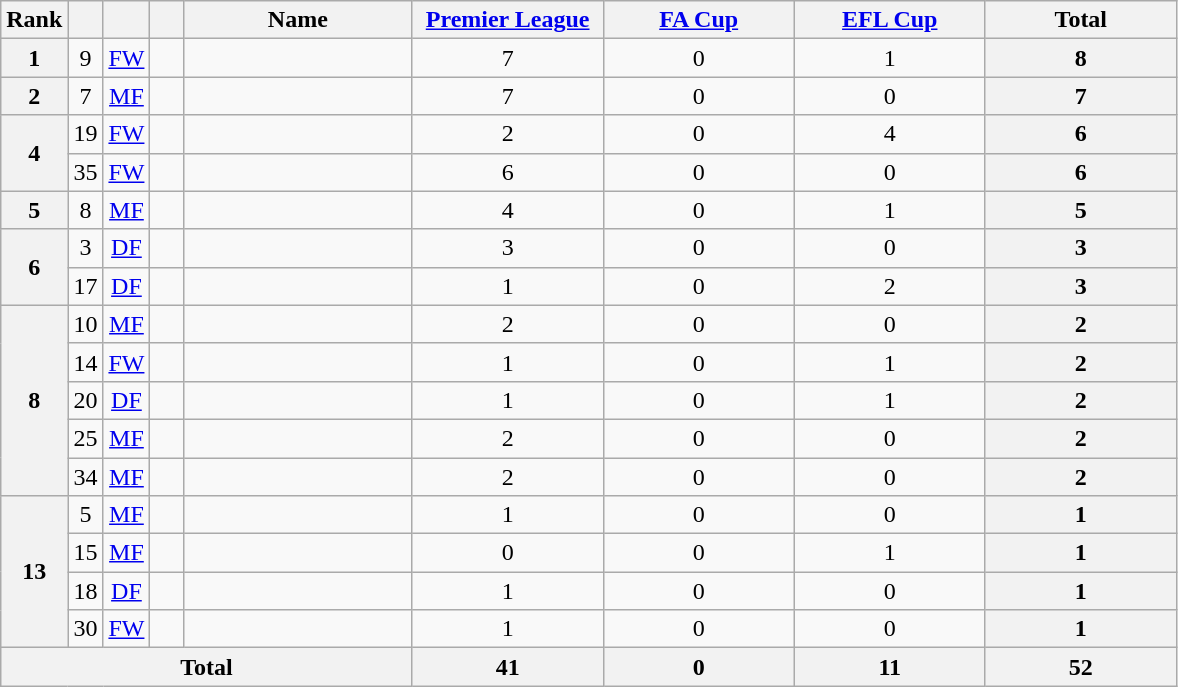<table class="wikitable sortable" style="text-align:center;">
<tr>
<th width="15">Rank</th>
<th width="15"></th>
<th width="15"></th>
<th width="15"></th>
<th width="145">Name</th>
<th width="120"><a href='#'>Premier League</a></th>
<th width="120"><a href='#'>FA Cup</a></th>
<th width="120"><a href='#'>EFL Cup</a></th>
<th width="120">Total</th>
</tr>
<tr>
<th>1</th>
<td>9</td>
<td><a href='#'>FW</a></td>
<td></td>
<td align="left"></td>
<td>7</td>
<td>0</td>
<td>1</td>
<th>8</th>
</tr>
<tr>
<th>2</th>
<td>7</td>
<td><a href='#'>MF</a></td>
<td></td>
<td align="left"></td>
<td>7</td>
<td>0</td>
<td>0</td>
<th>7</th>
</tr>
<tr>
<th rowspan="2">4</th>
<td>19</td>
<td><a href='#'>FW</a></td>
<td></td>
<td align="left"></td>
<td>2</td>
<td>0</td>
<td>4</td>
<th>6</th>
</tr>
<tr>
<td>35</td>
<td><a href='#'>FW</a></td>
<td></td>
<td align="left"></td>
<td>6</td>
<td>0</td>
<td>0</td>
<th>6</th>
</tr>
<tr>
<th>5</th>
<td>8</td>
<td><a href='#'>MF</a></td>
<td></td>
<td align="left"></td>
<td>4</td>
<td>0</td>
<td>1</td>
<th>5</th>
</tr>
<tr>
<th rowspan="2">6</th>
<td>3</td>
<td><a href='#'>DF</a></td>
<td></td>
<td align="left"></td>
<td>3</td>
<td>0</td>
<td>0</td>
<th>3</th>
</tr>
<tr>
<td>17</td>
<td><a href='#'>DF</a></td>
<td></td>
<td align="left"></td>
<td>1</td>
<td>0</td>
<td>2</td>
<th>3</th>
</tr>
<tr>
<th rowspan="5">8</th>
<td>10</td>
<td><a href='#'>MF</a></td>
<td></td>
<td align="left"></td>
<td>2</td>
<td>0</td>
<td>0</td>
<th>2</th>
</tr>
<tr>
<td>14</td>
<td><a href='#'>FW</a></td>
<td></td>
<td align="left"></td>
<td>1</td>
<td>0</td>
<td>1</td>
<th>2</th>
</tr>
<tr>
<td>20</td>
<td><a href='#'>DF</a></td>
<td></td>
<td align="left"></td>
<td>1</td>
<td>0</td>
<td>1</td>
<th>2</th>
</tr>
<tr>
<td>25</td>
<td><a href='#'>MF</a></td>
<td></td>
<td align="left"></td>
<td>2</td>
<td>0</td>
<td>0</td>
<th>2</th>
</tr>
<tr>
<td>34</td>
<td><a href='#'>MF</a></td>
<td></td>
<td align="left"></td>
<td>2</td>
<td>0</td>
<td>0</td>
<th>2</th>
</tr>
<tr>
<th rowspan="4">13</th>
<td>5</td>
<td><a href='#'>MF</a></td>
<td></td>
<td align="left"></td>
<td>1</td>
<td>0</td>
<td>0</td>
<th>1</th>
</tr>
<tr>
<td>15</td>
<td><a href='#'>MF</a></td>
<td></td>
<td align="left"></td>
<td>0</td>
<td>0</td>
<td>1</td>
<th>1</th>
</tr>
<tr>
<td>18</td>
<td><a href='#'>DF</a></td>
<td></td>
<td align="left"></td>
<td>1</td>
<td>0</td>
<td>0</td>
<th>1</th>
</tr>
<tr>
<td>30</td>
<td><a href='#'>FW</a></td>
<td></td>
<td align="left"></td>
<td>1</td>
<td>0</td>
<td>0</td>
<th>1</th>
</tr>
<tr>
<th colspan="5">Total</th>
<th>41</th>
<th>0</th>
<th>11</th>
<th>52</th>
</tr>
</table>
